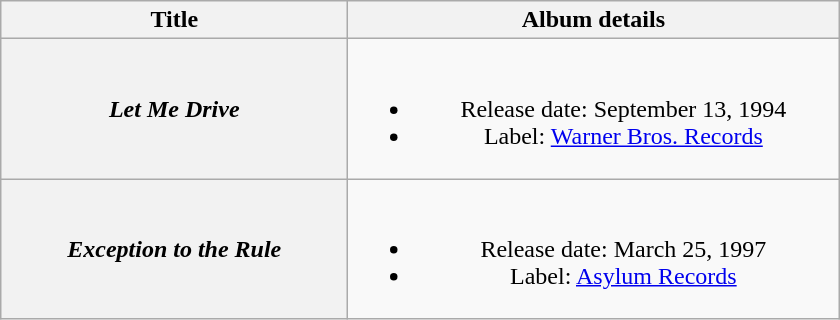<table class="wikitable plainrowheaders" style="text-align:center;">
<tr>
<th style="width:14em;">Title</th>
<th style="width:20em;">Album details</th>
</tr>
<tr>
<th scope="row"><em>Let Me Drive</em></th>
<td><br><ul><li>Release date: September 13, 1994</li><li>Label: <a href='#'>Warner Bros. Records</a></li></ul></td>
</tr>
<tr>
<th scope="row"><em>Exception to the Rule</em></th>
<td><br><ul><li>Release date: March 25, 1997</li><li>Label: <a href='#'>Asylum Records</a></li></ul></td>
</tr>
</table>
